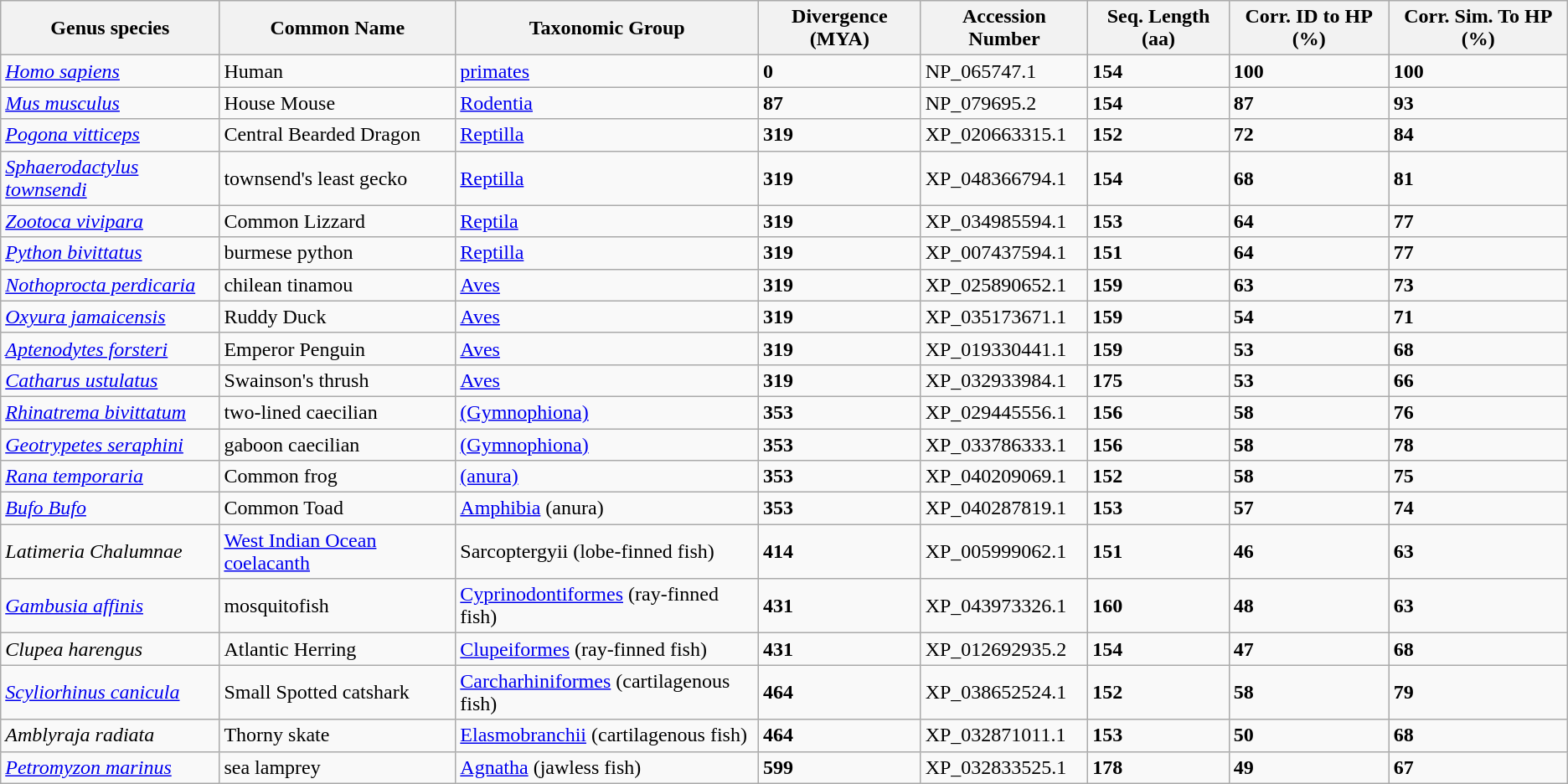<table class="wikitable">
<tr>
<th>Genus species</th>
<th>Common Name</th>
<th>Taxonomic Group</th>
<th>Divergence (MYA)</th>
<th>Accession Number</th>
<th>Seq. Length (aa)</th>
<th>Corr. ID to HP (%)</th>
<th>Corr. Sim. To HP (%)</th>
</tr>
<tr>
<td><em><a href='#'>Homo sapiens</a></em></td>
<td>Human</td>
<td><a href='#'>primates</a></td>
<td><strong>0</strong></td>
<td>NP_065747.1</td>
<td><strong>154</strong></td>
<td><strong>100</strong></td>
<td><strong>100</strong></td>
</tr>
<tr>
<td><em><a href='#'>Mus musculus</a></em></td>
<td>House Mouse</td>
<td><a href='#'>Rodentia</a></td>
<td><strong>87</strong></td>
<td>NP_079695.2</td>
<td><strong>154</strong></td>
<td><strong>87</strong></td>
<td><strong>93</strong></td>
</tr>
<tr>
<td><em><a href='#'>Pogona vitticeps</a></em></td>
<td>Central Bearded Dragon</td>
<td><a href='#'>Reptilla</a></td>
<td><strong>319</strong></td>
<td>XP_020663315.1</td>
<td><strong>152</strong></td>
<td><strong>72</strong></td>
<td><strong>84</strong></td>
</tr>
<tr>
<td><em><a href='#'>Sphaerodactylus townsendi</a></em></td>
<td>townsend's least gecko</td>
<td><a href='#'>Reptilla</a></td>
<td><strong>319</strong></td>
<td>XP_048366794.1</td>
<td><strong>154</strong></td>
<td><strong>68</strong></td>
<td><strong>81</strong></td>
</tr>
<tr>
<td><em><a href='#'>Zootoca vivipara</a></em></td>
<td>Common Lizzard</td>
<td><a href='#'>Reptila</a></td>
<td><strong>319</strong></td>
<td>XP_034985594.1</td>
<td><strong>153</strong></td>
<td><strong>64</strong></td>
<td><strong>77</strong></td>
</tr>
<tr>
<td><em><a href='#'>Python bivittatus</a></em></td>
<td>burmese python</td>
<td><a href='#'>Reptilla</a></td>
<td><strong>319</strong></td>
<td>XP_007437594.1</td>
<td><strong>151</strong></td>
<td><strong>64</strong></td>
<td><strong>77</strong></td>
</tr>
<tr>
<td><em><a href='#'>Nothoprocta perdicaria</a></em></td>
<td>chilean tinamou</td>
<td><a href='#'>Aves</a></td>
<td><strong>319</strong></td>
<td>XP_025890652.1</td>
<td><strong>159</strong></td>
<td><strong>63</strong></td>
<td><strong>73</strong></td>
</tr>
<tr>
<td><em><a href='#'>Oxyura jamaicensis</a></em></td>
<td>Ruddy Duck</td>
<td><a href='#'>Aves</a></td>
<td><strong>319</strong></td>
<td>XP_035173671.1</td>
<td><strong>159</strong></td>
<td><strong>54</strong></td>
<td><strong>71</strong></td>
</tr>
<tr>
<td><em><a href='#'>Aptenodytes forsteri</a></em></td>
<td>Emperor Penguin</td>
<td><a href='#'>Aves</a></td>
<td><strong>319</strong></td>
<td>XP_019330441.1</td>
<td><strong>159</strong></td>
<td><strong>53</strong></td>
<td><strong>68</strong></td>
</tr>
<tr>
<td><em><a href='#'>Catharus ustulatus</a></em></td>
<td>Swainson's thrush</td>
<td><a href='#'>Aves</a></td>
<td><strong>319</strong></td>
<td>XP_032933984.1</td>
<td><strong>175</strong></td>
<td><strong>53</strong></td>
<td><strong>66</strong></td>
</tr>
<tr>
<td><em><a href='#'>Rhinatrema bivittatum</a></em></td>
<td>two-lined caecilian</td>
<td><a href='#'>(Gymnophiona)</a></td>
<td><strong>353</strong></td>
<td>XP_029445556.1</td>
<td><strong>156</strong></td>
<td><strong>58</strong></td>
<td><strong>76</strong></td>
</tr>
<tr>
<td><em><a href='#'>Geotrypetes seraphini</a></em></td>
<td>gaboon caecilian</td>
<td><a href='#'>(Gymnophiona)</a></td>
<td><strong>353</strong></td>
<td>XP_033786333.1</td>
<td><strong>156</strong></td>
<td><strong>58</strong></td>
<td><strong>78</strong></td>
</tr>
<tr>
<td><em><a href='#'>Rana temporaria</a></em></td>
<td>Common frog</td>
<td><a href='#'>(anura)</a></td>
<td><strong>353</strong></td>
<td>XP_040209069.1</td>
<td><strong>152</strong></td>
<td><strong>58</strong></td>
<td><strong>75</strong></td>
</tr>
<tr>
<td><em><a href='#'>Bufo Bufo</a></em></td>
<td>Common Toad</td>
<td><a href='#'>Amphibia</a> (anura)</td>
<td><strong>353</strong></td>
<td>XP_040287819.1</td>
<td><strong>153</strong></td>
<td><strong>57</strong></td>
<td><strong>74</strong></td>
</tr>
<tr>
<td><em>Latimeria Chalumnae</em></td>
<td><a href='#'>West Indian Ocean coelacanth</a></td>
<td>Sarcoptergyii (lobe-finned fish)</td>
<td><strong>414</strong></td>
<td>XP_005999062.1</td>
<td><strong>151</strong></td>
<td><strong>46</strong></td>
<td><strong>63</strong></td>
</tr>
<tr>
<td><em><a href='#'>Gambusia affinis</a></em></td>
<td>mosquitofish</td>
<td><a href='#'>Cyprinodontiformes</a> (ray-finned fish)</td>
<td><strong>431</strong></td>
<td>XP_043973326.1</td>
<td><strong>160</strong></td>
<td><strong>48</strong></td>
<td><strong>63</strong></td>
</tr>
<tr>
<td><em>Clupea harengus</em></td>
<td>Atlantic Herring</td>
<td><a href='#'>Clupeiformes</a> (ray-finned fish)</td>
<td><strong>431</strong></td>
<td>XP_012692935.2</td>
<td><strong>154</strong></td>
<td><strong>47</strong></td>
<td><strong>68</strong></td>
</tr>
<tr>
<td><em><a href='#'>Scyliorhinus canicula</a></em></td>
<td>Small Spotted catshark</td>
<td><a href='#'>Carcharhiniformes</a> (cartilagenous fish)</td>
<td><strong>464</strong></td>
<td>XP_038652524.1</td>
<td><strong>152</strong></td>
<td><strong>58</strong></td>
<td><strong>79</strong></td>
</tr>
<tr>
<td><em>Amblyraja radiata</em></td>
<td>Thorny skate</td>
<td><a href='#'>Elasmobranchii</a> (cartilagenous fish)</td>
<td><strong>464</strong></td>
<td>XP_032871011.1</td>
<td><strong>153</strong></td>
<td><strong>50</strong></td>
<td><strong>68</strong></td>
</tr>
<tr>
<td><em><a href='#'>Petromyzon marinus</a></em></td>
<td>sea lamprey</td>
<td><a href='#'>Agnatha</a> (jawless fish)</td>
<td><strong>599</strong></td>
<td>XP_032833525.1</td>
<td><strong>178</strong></td>
<td><strong>49</strong></td>
<td><strong>67</strong></td>
</tr>
</table>
